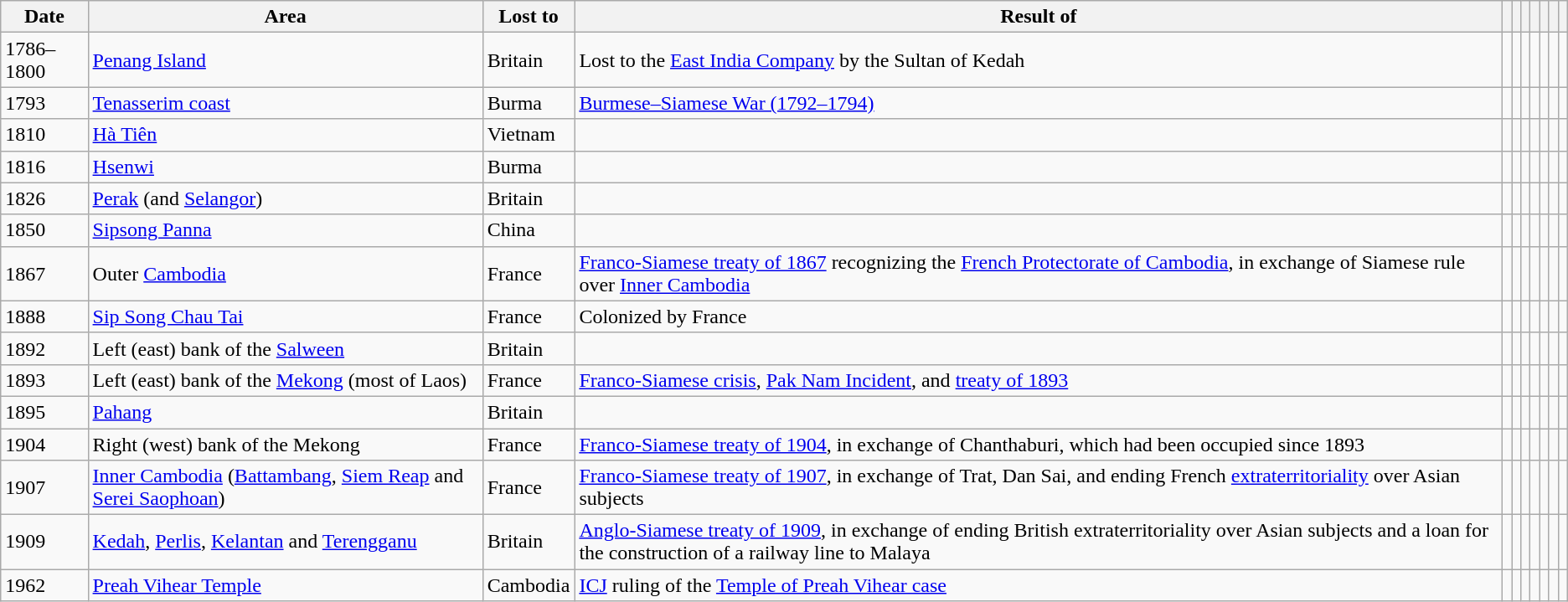<table class="wikitable">
<tr>
<th>Date</th>
<th>Area</th>
<th>Lost to</th>
<th>Result of</th>
<th></th>
<th></th>
<th></th>
<th></th>
<th></th>
<th></th>
<th></th>
</tr>
<tr>
<td>1786–1800</td>
<td><a href='#'>Penang Island</a></td>
<td>Britain</td>
<td>Lost to the <a href='#'>East India Company</a> by the Sultan of Kedah</td>
<td></td>
<td></td>
<td></td>
<td></td>
<td></td>
<td></td>
<td></td>
</tr>
<tr>
<td>1793</td>
<td><a href='#'>Tenasserim coast</a></td>
<td>Burma</td>
<td><a href='#'>Burmese–Siamese War (1792–1794)</a></td>
<td></td>
<td></td>
<td></td>
<td></td>
<td></td>
<td></td>
<td></td>
</tr>
<tr>
<td>1810</td>
<td><a href='#'>Hà Tiên</a></td>
<td>Vietnam</td>
<td></td>
<td></td>
<td></td>
<td></td>
<td></td>
<td></td>
<td></td>
<td></td>
</tr>
<tr>
<td>1816</td>
<td><a href='#'>Hsenwi</a></td>
<td>Burma</td>
<td></td>
<td></td>
<td></td>
<td></td>
<td></td>
<td></td>
<td></td>
<td></td>
</tr>
<tr>
<td>1826</td>
<td><a href='#'>Perak</a> (and <a href='#'>Selangor</a>)</td>
<td>Britain</td>
<td></td>
<td></td>
<td></td>
<td></td>
<td></td>
<td></td>
<td></td>
<td></td>
</tr>
<tr>
<td>1850</td>
<td><a href='#'>Sipsong Panna</a></td>
<td>China</td>
<td></td>
<td></td>
<td></td>
<td></td>
<td></td>
<td></td>
<td></td>
<td></td>
</tr>
<tr>
<td>1867</td>
<td>Outer <a href='#'>Cambodia</a></td>
<td>France</td>
<td><a href='#'>Franco-Siamese treaty of 1867</a> recognizing the <a href='#'>French Protectorate of Cambodia</a>, in exchange of Siamese rule over <a href='#'>Inner Cambodia</a></td>
<td></td>
<td></td>
<td></td>
<td></td>
<td></td>
<td></td>
<td></td>
</tr>
<tr>
<td>1888</td>
<td><a href='#'>Sip Song Chau Tai</a></td>
<td>France</td>
<td>Colonized by France</td>
<td></td>
<td></td>
<td></td>
<td></td>
<td></td>
<td></td>
<td></td>
</tr>
<tr>
<td>1892</td>
<td>Left (east) bank of the <a href='#'>Salween</a></td>
<td>Britain</td>
<td></td>
<td></td>
<td></td>
<td></td>
<td></td>
<td></td>
<td></td>
<td></td>
</tr>
<tr>
<td>1893</td>
<td>Left (east) bank of the <a href='#'>Mekong</a> (most of Laos)</td>
<td>France</td>
<td><a href='#'>Franco-Siamese crisis</a>, <a href='#'>Pak Nam Incident</a>, and <a href='#'>treaty of 1893</a></td>
<td></td>
<td></td>
<td></td>
<td></td>
<td></td>
<td></td>
<td></td>
</tr>
<tr>
<td>1895</td>
<td><a href='#'>Pahang</a></td>
<td>Britain</td>
<td></td>
<td></td>
<td></td>
<td></td>
<td></td>
<td></td>
<td></td>
<td></td>
</tr>
<tr>
<td>1904</td>
<td>Right (west) bank of the Mekong</td>
<td>France</td>
<td><a href='#'>Franco-Siamese treaty of 1904</a>, in exchange of Chanthaburi, which had been occupied since 1893</td>
<td></td>
<td></td>
<td></td>
<td></td>
<td></td>
<td></td>
<td></td>
</tr>
<tr>
<td>1907</td>
<td><a href='#'>Inner Cambodia</a> (<a href='#'>Battambang</a>, <a href='#'>Siem Reap</a> and <a href='#'>Serei Saophoan</a>)</td>
<td>France</td>
<td><a href='#'>Franco-Siamese treaty of 1907</a>, in exchange of Trat, Dan Sai, and ending French <a href='#'>extraterritoriality</a> over Asian subjects</td>
<td></td>
<td></td>
<td></td>
<td></td>
<td></td>
<td></td>
<td></td>
</tr>
<tr>
<td>1909</td>
<td><a href='#'>Kedah</a>, <a href='#'>Perlis</a>, <a href='#'>Kelantan</a> and <a href='#'>Terengganu</a></td>
<td>Britain</td>
<td><a href='#'>Anglo-Siamese treaty of 1909</a>, in exchange of ending British extraterritoriality over Asian subjects and a loan for the construction of a railway line to Malaya</td>
<td></td>
<td></td>
<td></td>
<td></td>
<td></td>
<td></td>
<td></td>
</tr>
<tr>
<td>1962</td>
<td><a href='#'>Preah Vihear Temple</a></td>
<td>Cambodia</td>
<td><a href='#'>ICJ</a> ruling of the <a href='#'>Temple of Preah Vihear case</a></td>
<td></td>
<td></td>
<td></td>
<td></td>
<td></td>
<td></td>
<td></td>
</tr>
</table>
